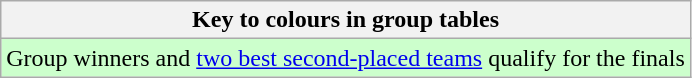<table class="wikitable">
<tr>
<th>Key to colours in group tables</th>
</tr>
<tr bgcolor=ccffcc>
<td>Group winners and <a href='#'>two best second-placed teams</a> qualify for the finals</td>
</tr>
</table>
